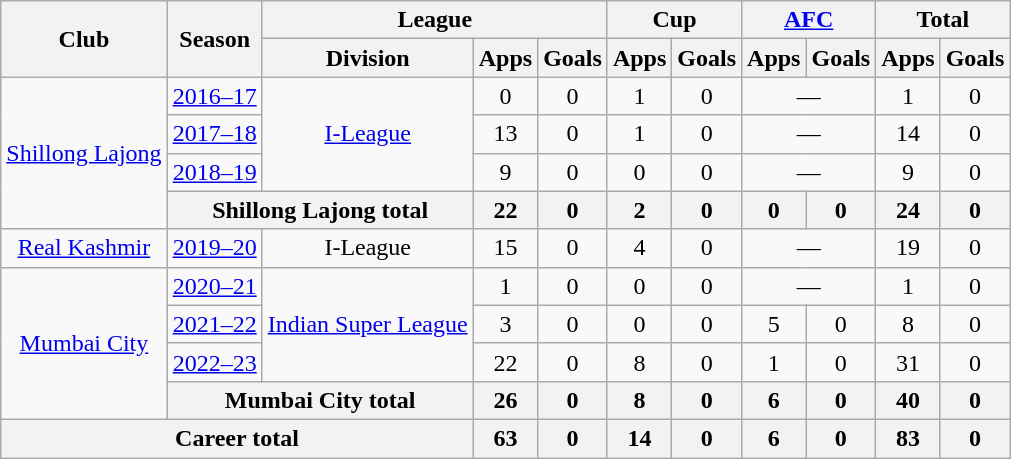<table class="wikitable" style="text-align: center;">
<tr>
<th rowspan="2">Club</th>
<th rowspan="2">Season</th>
<th colspan="3">League</th>
<th colspan="2">Cup</th>
<th colspan="2"><a href='#'>AFC</a></th>
<th colspan="2">Total</th>
</tr>
<tr>
<th>Division</th>
<th>Apps</th>
<th>Goals</th>
<th>Apps</th>
<th>Goals</th>
<th>Apps</th>
<th>Goals</th>
<th>Apps</th>
<th>Goals</th>
</tr>
<tr>
<td rowspan="4"><a href='#'>Shillong Lajong</a></td>
<td><a href='#'>2016–17</a></td>
<td rowspan="3"><a href='#'>I-League</a></td>
<td>0</td>
<td>0</td>
<td>1</td>
<td>0</td>
<td colspan="2">—</td>
<td>1</td>
<td>0</td>
</tr>
<tr>
<td><a href='#'>2017–18</a></td>
<td>13</td>
<td>0</td>
<td>1</td>
<td>0</td>
<td colspan="2">—</td>
<td>14</td>
<td>0</td>
</tr>
<tr>
<td><a href='#'>2018–19</a></td>
<td>9</td>
<td>0</td>
<td>0</td>
<td>0</td>
<td colspan="2">—</td>
<td>9</td>
<td>0</td>
</tr>
<tr>
<th colspan="2">Shillong Lajong total</th>
<th>22</th>
<th>0</th>
<th>2</th>
<th>0</th>
<th>0</th>
<th>0</th>
<th>24</th>
<th>0</th>
</tr>
<tr>
<td rowspan="1"><a href='#'>Real Kashmir</a></td>
<td><a href='#'>2019–20</a></td>
<td rowspan="1">I-League</td>
<td>15</td>
<td>0</td>
<td>4</td>
<td>0</td>
<td colspan="2">—</td>
<td>19</td>
<td>0</td>
</tr>
<tr>
<td rowspan="4"><a href='#'>Mumbai City</a></td>
<td><a href='#'>2020–21</a></td>
<td rowspan="3"><a href='#'>Indian Super League</a></td>
<td>1</td>
<td>0</td>
<td>0</td>
<td>0</td>
<td colspan="2">—</td>
<td>1</td>
<td>0</td>
</tr>
<tr>
<td><a href='#'>2021–22</a></td>
<td>3</td>
<td>0</td>
<td>0</td>
<td>0</td>
<td>5</td>
<td>0</td>
<td>8</td>
<td>0</td>
</tr>
<tr>
<td><a href='#'>2022–23</a></td>
<td>22</td>
<td>0</td>
<td>8</td>
<td>0</td>
<td>1</td>
<td>0</td>
<td>31</td>
<td>0</td>
</tr>
<tr>
<th colspan="2">Mumbai City total</th>
<th>26</th>
<th>0</th>
<th>8</th>
<th>0</th>
<th>6</th>
<th>0</th>
<th>40</th>
<th>0</th>
</tr>
<tr>
<th colspan="3">Career total</th>
<th>63</th>
<th>0</th>
<th>14</th>
<th>0</th>
<th>6</th>
<th>0</th>
<th>83</th>
<th>0</th>
</tr>
</table>
